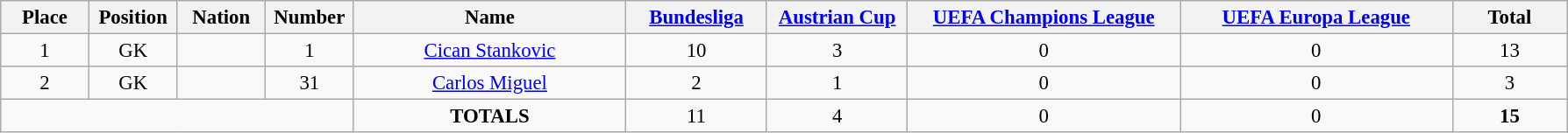<table class="wikitable" style="font-size: 95%; text-align: center;">
<tr>
<th width=60>Place</th>
<th width=60>Position</th>
<th width=60>Nation</th>
<th width=60>Number</th>
<th width=200>Name</th>
<th width=100><a href='#'>Bundesliga</a></th>
<th width=100><a href='#'>Austrian Cup</a></th>
<th width=200><a href='#'>UEFA Champions League</a></th>
<th width=200><a href='#'>UEFA Europa League</a></th>
<th width=80>Total</th>
</tr>
<tr>
<td>1</td>
<td>GK</td>
<td></td>
<td>1</td>
<td><a href='#'>Cican Stankovic</a></td>
<td>10</td>
<td>3</td>
<td>0</td>
<td>0</td>
<td>13</td>
</tr>
<tr>
<td>2</td>
<td>GK</td>
<td></td>
<td>31</td>
<td><a href='#'>Carlos Miguel</a></td>
<td>2</td>
<td>1</td>
<td>0</td>
<td>0</td>
<td>3</td>
</tr>
<tr>
<td colspan="4"></td>
<td><strong>TOTALS</strong></td>
<td>11</td>
<td>4</td>
<td>0</td>
<td>0</td>
<td><strong>15</strong></td>
</tr>
</table>
